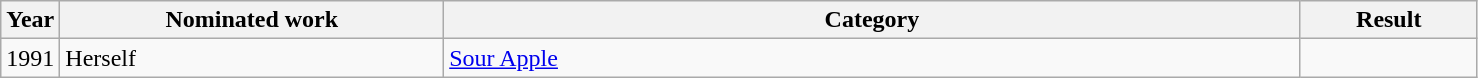<table class=wikitable>
<tr>
<th width=4%>Year</th>
<th width=26%>Nominated work</th>
<th width=58%>Category</th>
<th width=12%>Result</th>
</tr>
<tr>
<td>1991</td>
<td>Herself</td>
<td><a href='#'>Sour Apple</a></td>
<td></td>
</tr>
</table>
